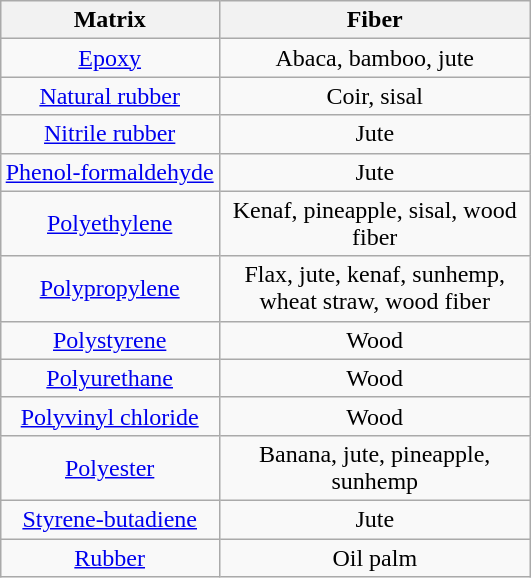<table class="wikitable" style="float: right; text-align: center;">
<tr>
<th>Matrix</th>
<th style="width:200px">Fiber</th>
</tr>
<tr>
<td><a href='#'>Epoxy</a></td>
<td>Abaca, bamboo, jute</td>
</tr>
<tr>
<td><a href='#'>Natural rubber</a></td>
<td>Coir, sisal</td>
</tr>
<tr>
<td><a href='#'>Nitrile rubber</a></td>
<td>Jute</td>
</tr>
<tr>
<td><a href='#'>Phenol-formaldehyde</a></td>
<td>Jute</td>
</tr>
<tr>
<td><a href='#'>Polyethylene</a></td>
<td>Kenaf, pineapple, sisal, wood fiber</td>
</tr>
<tr>
<td><a href='#'>Polypropylene</a></td>
<td>Flax, jute, kenaf, sunhemp, wheat straw, wood fiber</td>
</tr>
<tr>
<td><a href='#'>Polystyrene</a></td>
<td>Wood</td>
</tr>
<tr>
<td><a href='#'>Polyurethane</a></td>
<td>Wood</td>
</tr>
<tr>
<td><a href='#'>Polyvinyl chloride</a></td>
<td>Wood</td>
</tr>
<tr>
<td><a href='#'>Polyester</a></td>
<td>Banana, jute, pineapple, sunhemp</td>
</tr>
<tr>
<td><a href='#'>Styrene-butadiene</a></td>
<td>Jute</td>
</tr>
<tr>
<td><a href='#'>Rubber</a></td>
<td>Oil palm</td>
</tr>
</table>
